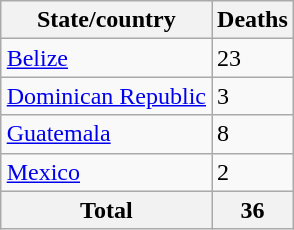<table class="wikitable" style="float:right;margin:0 0 1em 1em;">
<tr>
<th>State/country</th>
<th>Deaths</th>
</tr>
<tr>
<td><a href='#'>Belize</a></td>
<td>23</td>
</tr>
<tr>
<td><a href='#'>Dominican Republic</a></td>
<td>3</td>
</tr>
<tr>
<td><a href='#'>Guatemala</a></td>
<td>8</td>
</tr>
<tr>
<td><a href='#'>Mexico</a></td>
<td>2</td>
</tr>
<tr>
<th>Total</th>
<th>36</th>
</tr>
</table>
